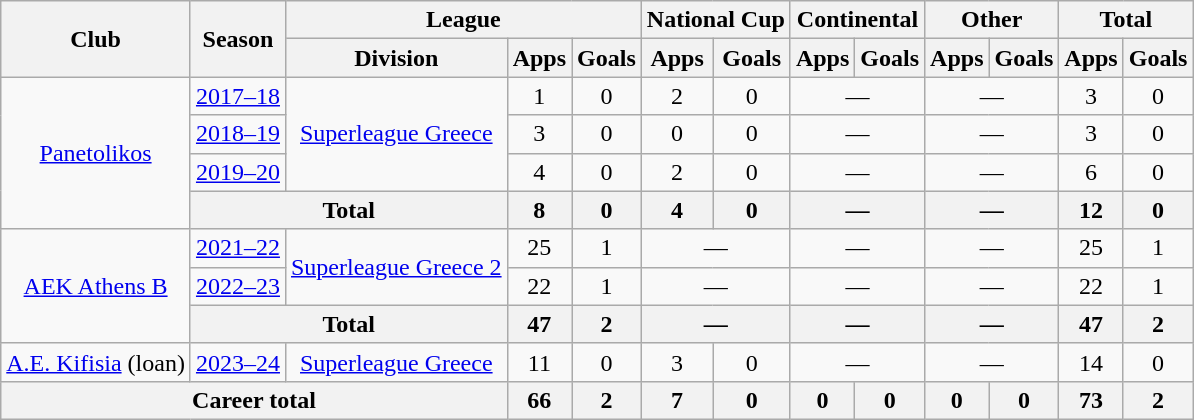<table class="wikitable" style="text-align:center">
<tr>
<th rowspan=2>Club</th>
<th rowspan=2>Season</th>
<th colspan=3>League</th>
<th colspan=2>National Cup</th>
<th colspan=2>Continental</th>
<th colspan=2>Other</th>
<th colspan=2>Total</th>
</tr>
<tr>
<th>Division</th>
<th>Apps</th>
<th>Goals</th>
<th>Apps</th>
<th>Goals</th>
<th>Apps</th>
<th>Goals</th>
<th>Apps</th>
<th>Goals</th>
<th>Apps</th>
<th>Goals</th>
</tr>
<tr>
<td rowspan="4"><a href='#'>Panetolikos</a></td>
<td><a href='#'>2017–18</a></td>
<td rowspan="3"><a href='#'>Superleague Greece</a></td>
<td>1</td>
<td>0</td>
<td>2</td>
<td>0</td>
<td colspan="2">—</td>
<td colspan="2">—</td>
<td>3</td>
<td>0</td>
</tr>
<tr>
<td><a href='#'>2018–19</a></td>
<td>3</td>
<td>0</td>
<td>0</td>
<td>0</td>
<td colspan="2">—</td>
<td colspan="2">—</td>
<td>3</td>
<td>0</td>
</tr>
<tr>
<td><a href='#'>2019–20</a></td>
<td>4</td>
<td>0</td>
<td>2</td>
<td>0</td>
<td colspan="2">—</td>
<td colspan="2">—</td>
<td>6</td>
<td>0</td>
</tr>
<tr>
<th colspan="2">Total</th>
<th>8</th>
<th>0</th>
<th>4</th>
<th>0</th>
<th colspan="2">—</th>
<th colspan="2">—</th>
<th>12</th>
<th>0</th>
</tr>
<tr>
<td rowspan="3"><a href='#'>AEK Athens B</a></td>
<td><a href='#'>2021–22</a></td>
<td rowspan="2"><a href='#'>Superleague Greece 2</a></td>
<td>25</td>
<td>1</td>
<td colspan="2">—</td>
<td colspan="2">—</td>
<td colspan="2">—</td>
<td>25</td>
<td>1</td>
</tr>
<tr>
<td><a href='#'>2022–23</a></td>
<td>22</td>
<td>1</td>
<td colspan="2">—</td>
<td colspan="2">—</td>
<td colspan="2">—</td>
<td>22</td>
<td>1</td>
</tr>
<tr>
<th colspan="2">Total</th>
<th>47</th>
<th>2</th>
<th colspan="2">—</th>
<th colspan="2">—</th>
<th colspan="2">—</th>
<th>47</th>
<th>2</th>
</tr>
<tr>
<td><a href='#'>A.E. Kifisia</a> (loan)</td>
<td><a href='#'>2023–24</a></td>
<td><a href='#'>Superleague Greece</a></td>
<td>11</td>
<td>0</td>
<td>3</td>
<td>0</td>
<td colspan="2">—</td>
<td colspan="2">—</td>
<td>14</td>
<td>0</td>
</tr>
<tr>
<th colspan="3">Career total</th>
<th>66</th>
<th>2</th>
<th>7</th>
<th>0</th>
<th>0</th>
<th>0</th>
<th>0</th>
<th>0</th>
<th>73</th>
<th>2</th>
</tr>
</table>
